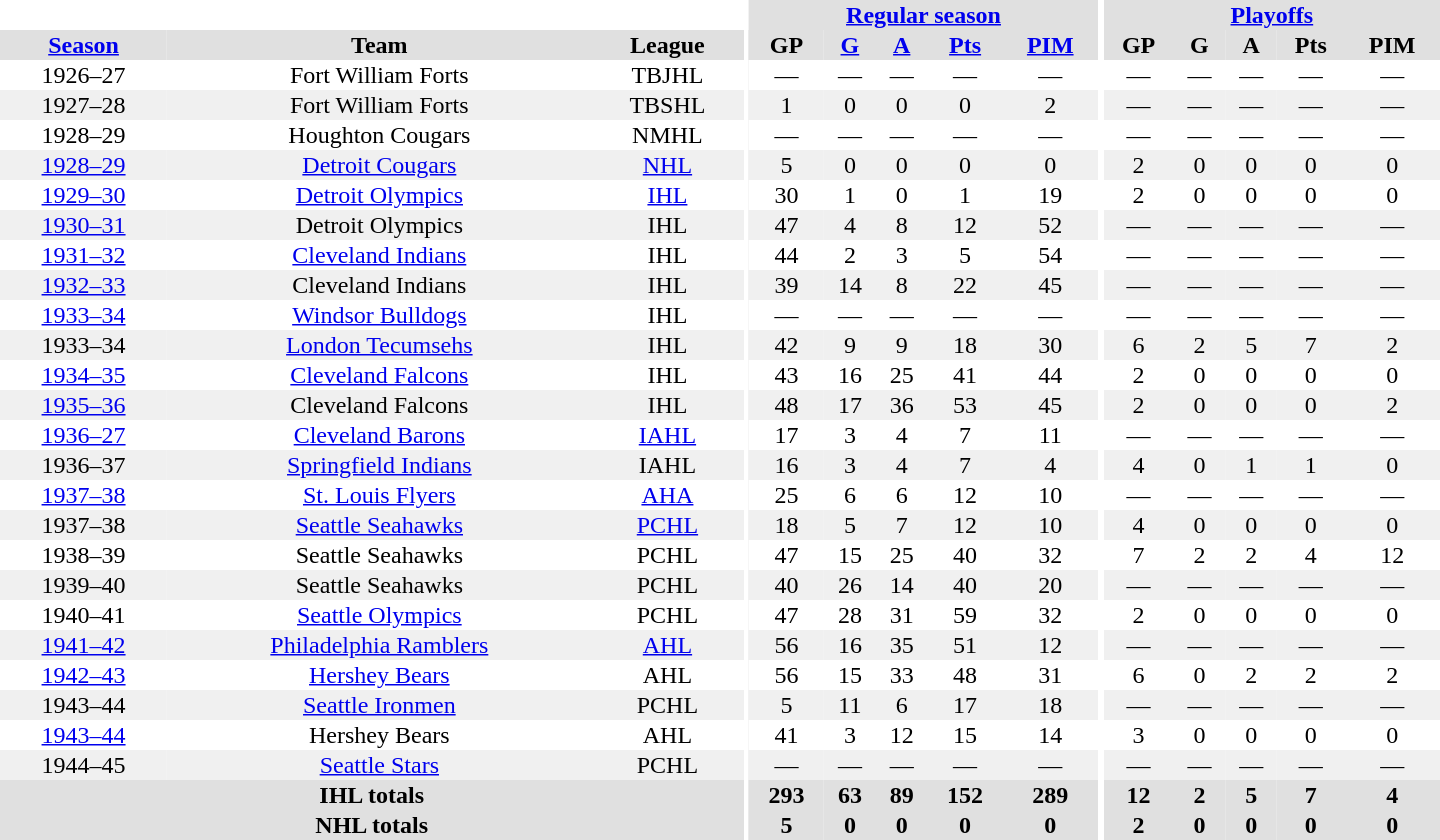<table border="0" cellpadding="1" cellspacing="0" style="text-align:center; width:60em">
<tr bgcolor="#e0e0e0">
<th colspan="3" bgcolor="#ffffff"></th>
<th rowspan="100" bgcolor="#ffffff"></th>
<th colspan="5"><a href='#'>Regular season</a></th>
<th rowspan="100" bgcolor="#ffffff"></th>
<th colspan="5"><a href='#'>Playoffs</a></th>
</tr>
<tr bgcolor="#e0e0e0">
<th><a href='#'>Season</a></th>
<th>Team</th>
<th>League</th>
<th>GP</th>
<th><a href='#'>G</a></th>
<th><a href='#'>A</a></th>
<th><a href='#'>Pts</a></th>
<th><a href='#'>PIM</a></th>
<th>GP</th>
<th>G</th>
<th>A</th>
<th>Pts</th>
<th>PIM</th>
</tr>
<tr>
<td>1926–27</td>
<td>Fort William Forts</td>
<td>TBJHL</td>
<td>—</td>
<td>—</td>
<td>—</td>
<td>—</td>
<td>—</td>
<td>—</td>
<td>—</td>
<td>—</td>
<td>—</td>
<td>—</td>
</tr>
<tr bgcolor="#f0f0f0">
<td>1927–28</td>
<td>Fort William Forts</td>
<td>TBSHL</td>
<td>1</td>
<td>0</td>
<td>0</td>
<td>0</td>
<td>2</td>
<td>—</td>
<td>—</td>
<td>—</td>
<td>—</td>
<td>—</td>
</tr>
<tr>
<td>1928–29</td>
<td>Houghton Cougars</td>
<td>NMHL</td>
<td>—</td>
<td>—</td>
<td>—</td>
<td>—</td>
<td>—</td>
<td>—</td>
<td>—</td>
<td>—</td>
<td>—</td>
<td>—</td>
</tr>
<tr bgcolor="#f0f0f0">
<td><a href='#'>1928–29</a></td>
<td><a href='#'>Detroit Cougars</a></td>
<td><a href='#'>NHL</a></td>
<td>5</td>
<td>0</td>
<td>0</td>
<td>0</td>
<td>0</td>
<td>2</td>
<td>0</td>
<td>0</td>
<td>0</td>
<td>0</td>
</tr>
<tr>
<td><a href='#'>1929–30</a></td>
<td><a href='#'>Detroit Olympics</a></td>
<td><a href='#'>IHL</a></td>
<td>30</td>
<td>1</td>
<td>0</td>
<td>1</td>
<td>19</td>
<td>2</td>
<td>0</td>
<td>0</td>
<td>0</td>
<td>0</td>
</tr>
<tr bgcolor="#f0f0f0">
<td><a href='#'>1930–31</a></td>
<td>Detroit Olympics</td>
<td>IHL</td>
<td>47</td>
<td>4</td>
<td>8</td>
<td>12</td>
<td>52</td>
<td>—</td>
<td>—</td>
<td>—</td>
<td>—</td>
<td>—</td>
</tr>
<tr>
<td><a href='#'>1931–32</a></td>
<td><a href='#'>Cleveland Indians</a></td>
<td>IHL</td>
<td>44</td>
<td>2</td>
<td>3</td>
<td>5</td>
<td>54</td>
<td>—</td>
<td>—</td>
<td>—</td>
<td>—</td>
<td>—</td>
</tr>
<tr bgcolor="#f0f0f0">
<td><a href='#'>1932–33</a></td>
<td>Cleveland Indians</td>
<td>IHL</td>
<td>39</td>
<td>14</td>
<td>8</td>
<td>22</td>
<td>45</td>
<td>—</td>
<td>—</td>
<td>—</td>
<td>—</td>
<td>—</td>
</tr>
<tr>
<td><a href='#'>1933–34</a></td>
<td><a href='#'>Windsor Bulldogs</a></td>
<td>IHL</td>
<td>—</td>
<td>—</td>
<td>—</td>
<td>—</td>
<td>—</td>
<td>—</td>
<td>—</td>
<td>—</td>
<td>—</td>
<td>—</td>
</tr>
<tr bgcolor="#f0f0f0">
<td>1933–34</td>
<td><a href='#'>London Tecumsehs</a></td>
<td>IHL</td>
<td>42</td>
<td>9</td>
<td>9</td>
<td>18</td>
<td>30</td>
<td>6</td>
<td>2</td>
<td>5</td>
<td>7</td>
<td>2</td>
</tr>
<tr>
<td><a href='#'>1934–35</a></td>
<td><a href='#'>Cleveland Falcons</a></td>
<td>IHL</td>
<td>43</td>
<td>16</td>
<td>25</td>
<td>41</td>
<td>44</td>
<td>2</td>
<td>0</td>
<td>0</td>
<td>0</td>
<td>0</td>
</tr>
<tr bgcolor="#f0f0f0">
<td><a href='#'>1935–36</a></td>
<td>Cleveland Falcons</td>
<td>IHL</td>
<td>48</td>
<td>17</td>
<td>36</td>
<td>53</td>
<td>45</td>
<td>2</td>
<td>0</td>
<td>0</td>
<td>0</td>
<td>2</td>
</tr>
<tr>
<td><a href='#'>1936–27</a></td>
<td><a href='#'>Cleveland Barons</a></td>
<td><a href='#'>IAHL</a></td>
<td>17</td>
<td>3</td>
<td>4</td>
<td>7</td>
<td>11</td>
<td>—</td>
<td>—</td>
<td>—</td>
<td>—</td>
<td>—</td>
</tr>
<tr bgcolor="#f0f0f0">
<td>1936–37</td>
<td><a href='#'>Springfield Indians</a></td>
<td>IAHL</td>
<td>16</td>
<td>3</td>
<td>4</td>
<td>7</td>
<td>4</td>
<td>4</td>
<td>0</td>
<td>1</td>
<td>1</td>
<td>0</td>
</tr>
<tr>
<td><a href='#'>1937–38</a></td>
<td><a href='#'>St. Louis Flyers</a></td>
<td><a href='#'>AHA</a></td>
<td>25</td>
<td>6</td>
<td>6</td>
<td>12</td>
<td>10</td>
<td>—</td>
<td>—</td>
<td>—</td>
<td>—</td>
<td>—</td>
</tr>
<tr bgcolor="#f0f0f0">
<td>1937–38</td>
<td><a href='#'>Seattle Seahawks</a></td>
<td><a href='#'>PCHL</a></td>
<td>18</td>
<td>5</td>
<td>7</td>
<td>12</td>
<td>10</td>
<td>4</td>
<td>0</td>
<td>0</td>
<td>0</td>
<td>0</td>
</tr>
<tr>
<td>1938–39</td>
<td>Seattle Seahawks</td>
<td>PCHL</td>
<td>47</td>
<td>15</td>
<td>25</td>
<td>40</td>
<td>32</td>
<td>7</td>
<td>2</td>
<td>2</td>
<td>4</td>
<td>12</td>
</tr>
<tr bgcolor="#f0f0f0">
<td>1939–40</td>
<td>Seattle Seahawks</td>
<td>PCHL</td>
<td>40</td>
<td>26</td>
<td>14</td>
<td>40</td>
<td>20</td>
<td>—</td>
<td>—</td>
<td>—</td>
<td>—</td>
<td>—</td>
</tr>
<tr>
<td>1940–41</td>
<td><a href='#'>Seattle Olympics</a></td>
<td>PCHL</td>
<td>47</td>
<td>28</td>
<td>31</td>
<td>59</td>
<td>32</td>
<td>2</td>
<td>0</td>
<td>0</td>
<td>0</td>
<td>0</td>
</tr>
<tr bgcolor="#f0f0f0">
<td><a href='#'>1941–42</a></td>
<td><a href='#'>Philadelphia Ramblers</a></td>
<td><a href='#'>AHL</a></td>
<td>56</td>
<td>16</td>
<td>35</td>
<td>51</td>
<td>12</td>
<td>—</td>
<td>—</td>
<td>—</td>
<td>—</td>
<td>—</td>
</tr>
<tr>
<td><a href='#'>1942–43</a></td>
<td><a href='#'>Hershey Bears</a></td>
<td>AHL</td>
<td>56</td>
<td>15</td>
<td>33</td>
<td>48</td>
<td>31</td>
<td>6</td>
<td>0</td>
<td>2</td>
<td>2</td>
<td>2</td>
</tr>
<tr bgcolor="#f0f0f0">
<td>1943–44</td>
<td><a href='#'>Seattle Ironmen</a></td>
<td>PCHL</td>
<td>5</td>
<td>11</td>
<td>6</td>
<td>17</td>
<td>18</td>
<td>—</td>
<td>—</td>
<td>—</td>
<td>—</td>
<td>—</td>
</tr>
<tr>
<td><a href='#'>1943–44</a></td>
<td>Hershey Bears</td>
<td>AHL</td>
<td>41</td>
<td>3</td>
<td>12</td>
<td>15</td>
<td>14</td>
<td>3</td>
<td>0</td>
<td>0</td>
<td>0</td>
<td>0</td>
</tr>
<tr bgcolor="#f0f0f0">
<td>1944–45</td>
<td><a href='#'>Seattle Stars</a></td>
<td>PCHL</td>
<td>—</td>
<td>—</td>
<td>—</td>
<td>—</td>
<td>—</td>
<td>—</td>
<td>—</td>
<td>—</td>
<td>—</td>
<td>—</td>
</tr>
<tr bgcolor="#e0e0e0">
<th colspan="3">IHL totals</th>
<th>293</th>
<th>63</th>
<th>89</th>
<th>152</th>
<th>289</th>
<th>12</th>
<th>2</th>
<th>5</th>
<th>7</th>
<th>4</th>
</tr>
<tr bgcolor="#e0e0e0">
<th colspan="3">NHL totals</th>
<th>5</th>
<th>0</th>
<th>0</th>
<th>0</th>
<th>0</th>
<th>2</th>
<th>0</th>
<th>0</th>
<th>0</th>
<th>0</th>
</tr>
</table>
